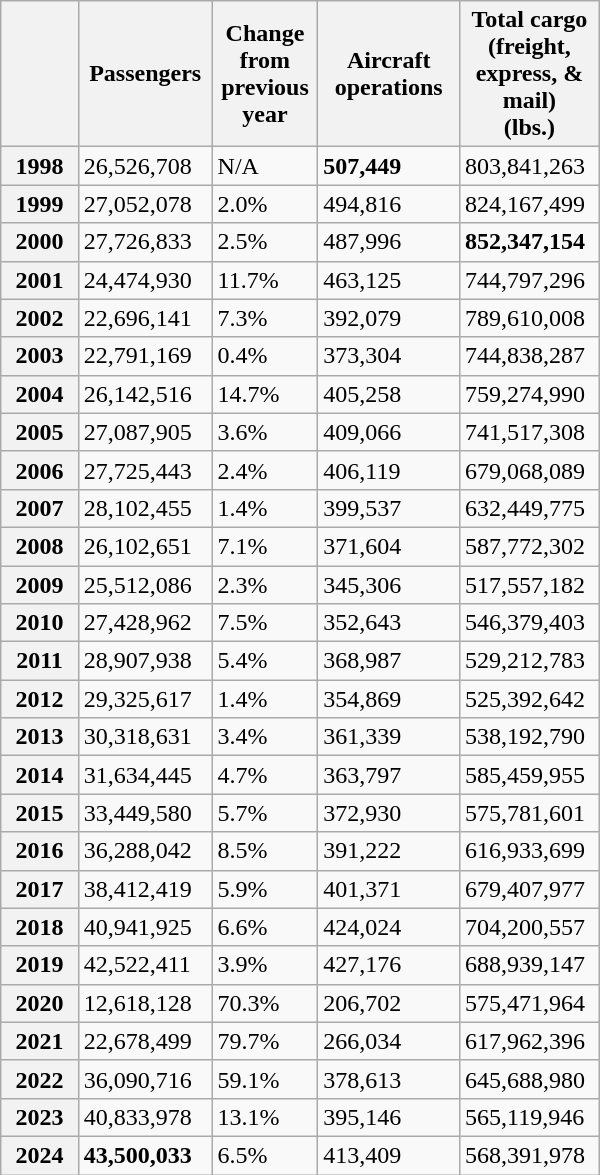<table class="wikitable" style="width:400px;">
<tr>
<th style="width:75px"></th>
<th style="width:100px">Passengers</th>
<th style="width:75px">Change from previous year</th>
<th style="width:125px">Aircraft operations</th>
<th style="width:100px">Total cargo<br>(freight, express, & mail)<br>(lbs.)</th>
</tr>
<tr>
<th>1998</th>
<td>26,526,708</td>
<td>N/A</td>
<td><strong>507,449</strong></td>
<td>803,841,263</td>
</tr>
<tr>
<th>1999</th>
<td>27,052,078</td>
<td>2.0%</td>
<td>494,816</td>
<td>824,167,499</td>
</tr>
<tr>
<th>2000</th>
<td>27,726,833</td>
<td>2.5%</td>
<td>487,996</td>
<td><strong>852,347,154</strong></td>
</tr>
<tr>
<th>2001</th>
<td>24,474,930</td>
<td>11.7%</td>
<td>463,125</td>
<td>744,797,296</td>
</tr>
<tr>
<th>2002</th>
<td>22,696,141</td>
<td>7.3%</td>
<td>392,079</td>
<td>789,610,008</td>
</tr>
<tr>
<th>2003</th>
<td>22,791,169</td>
<td>0.4%</td>
<td>373,304</td>
<td>744,838,287</td>
</tr>
<tr>
<th>2004</th>
<td>26,142,516</td>
<td>14.7%</td>
<td>405,258</td>
<td>759,274,990</td>
</tr>
<tr>
<th>2005</th>
<td>27,087,905</td>
<td>3.6%</td>
<td>409,066</td>
<td>741,517,308</td>
</tr>
<tr>
<th>2006</th>
<td>27,725,443</td>
<td>2.4%</td>
<td>406,119</td>
<td>679,068,089</td>
</tr>
<tr>
<th>2007</th>
<td>28,102,455</td>
<td>1.4%</td>
<td>399,537</td>
<td>632,449,775</td>
</tr>
<tr>
<th>2008</th>
<td>26,102,651</td>
<td>7.1%</td>
<td>371,604</td>
<td>587,772,302</td>
</tr>
<tr>
<th>2009</th>
<td>25,512,086</td>
<td>2.3%</td>
<td>345,306</td>
<td>517,557,182</td>
</tr>
<tr>
<th>2010</th>
<td>27,428,962</td>
<td>7.5%</td>
<td>352,643</td>
<td>546,379,403</td>
</tr>
<tr>
<th>2011</th>
<td>28,907,938</td>
<td>5.4%</td>
<td>368,987</td>
<td>529,212,783</td>
</tr>
<tr>
<th>2012</th>
<td>29,325,617</td>
<td>1.4%</td>
<td>354,869</td>
<td>525,392,642</td>
</tr>
<tr>
<th>2013</th>
<td>30,318,631</td>
<td>3.4%</td>
<td>361,339</td>
<td>538,192,790</td>
</tr>
<tr>
<th>2014</th>
<td>31,634,445</td>
<td>4.7%</td>
<td>363,797</td>
<td>585,459,955</td>
</tr>
<tr>
<th>2015</th>
<td>33,449,580</td>
<td>5.7%</td>
<td>372,930</td>
<td>575,781,601</td>
</tr>
<tr>
<th>2016</th>
<td>36,288,042</td>
<td>8.5%</td>
<td>391,222</td>
<td>616,933,699</td>
</tr>
<tr>
<th>2017</th>
<td>38,412,419</td>
<td>5.9%</td>
<td>401,371</td>
<td>679,407,977</td>
</tr>
<tr>
<th>2018</th>
<td>40,941,925</td>
<td>6.6%</td>
<td>424,024</td>
<td>704,200,557</td>
</tr>
<tr>
<th>2019</th>
<td>42,522,411</td>
<td>3.9%</td>
<td>427,176</td>
<td>688,939,147</td>
</tr>
<tr>
<th>2020</th>
<td>12,618,128</td>
<td>70.3%</td>
<td>206,702</td>
<td>575,471,964</td>
</tr>
<tr>
<th>2021</th>
<td>22,678,499</td>
<td>79.7%</td>
<td>266,034</td>
<td>617,962,396</td>
</tr>
<tr>
<th>2022</th>
<td>36,090,716</td>
<td>59.1%</td>
<td>378,613</td>
<td>645,688,980</td>
</tr>
<tr>
<th>2023</th>
<td>40,833,978</td>
<td>13.1%</td>
<td>395,146</td>
<td>565,119,946</td>
</tr>
<tr>
<th>2024</th>
<td><strong>43,500,033</strong></td>
<td>6.5%</td>
<td>413,409</td>
<td>568,391,978</td>
</tr>
</table>
